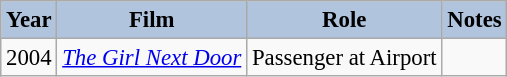<table class="wikitable" style="font-size:95%;">
<tr>
<th style="background:#B0C4DE;">Year</th>
<th style="background:#B0C4DE;">Film</th>
<th style="background:#B0C4DE;">Role</th>
<th style="background:#B0C4DE;">Notes</th>
</tr>
<tr>
<td>2004</td>
<td><em><a href='#'>The Girl Next Door</a></em></td>
<td>Passenger at Airport</td>
<td></td>
</tr>
</table>
